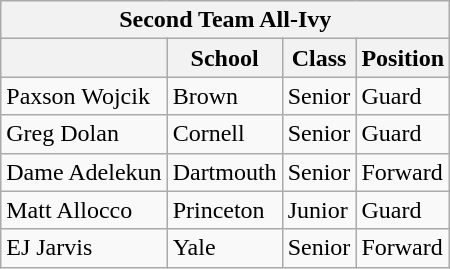<table class="wikitable">
<tr>
<th colspan="4">Second Team All-Ivy</th>
</tr>
<tr>
<th></th>
<th>School</th>
<th>Class</th>
<th>Position</th>
</tr>
<tr>
<td>Paxson Wojcik</td>
<td>Brown</td>
<td>Senior</td>
<td>Guard</td>
</tr>
<tr>
<td>Greg Dolan</td>
<td>Cornell</td>
<td>Senior</td>
<td>Guard</td>
</tr>
<tr>
<td>Dame Adelekun</td>
<td>Dartmouth</td>
<td>Senior</td>
<td>Forward</td>
</tr>
<tr>
<td>Matt Allocco</td>
<td>Princeton</td>
<td>Junior</td>
<td>Guard</td>
</tr>
<tr>
<td>EJ Jarvis</td>
<td>Yale</td>
<td>Senior</td>
<td>Forward</td>
</tr>
</table>
